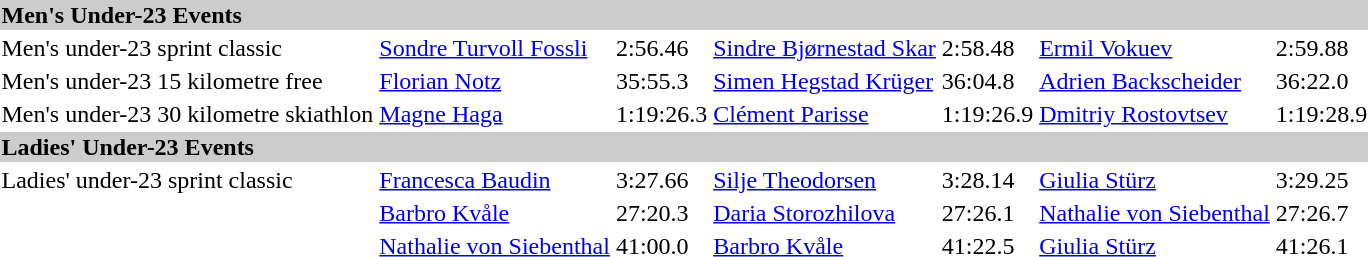<table>
<tr style="background:#ccc;">
<td colspan=7><strong>Men's Under-23 Events</strong></td>
</tr>
<tr>
<td>Men's under-23 sprint classic</td>
<td><a href='#'>Sondre Turvoll Fossli</a><br></td>
<td>2:56.46</td>
<td><a href='#'>Sindre Bjørnestad Skar</a><br></td>
<td>2:58.48</td>
<td><a href='#'>Ermil Vokuev</a><br></td>
<td>2:59.88</td>
</tr>
<tr>
<td>Men's under-23 15 kilometre free</td>
<td><a href='#'>Florian Notz</a><br></td>
<td>35:55.3</td>
<td><a href='#'>Simen Hegstad Krüger</a><br></td>
<td>36:04.8</td>
<td><a href='#'>Adrien Backscheider</a><br></td>
<td>36:22.0</td>
</tr>
<tr>
<td>Men's under-23 30 kilometre skiathlon</td>
<td><a href='#'>Magne Haga</a><br></td>
<td>1:19:26.3</td>
<td><a href='#'>Clément Parisse</a><br></td>
<td>1:19:26.9</td>
<td><a href='#'>Dmitriy Rostovtsev</a><br></td>
<td>1:19:28.9</td>
</tr>
<tr style="background:#ccc;">
<td colspan=7><strong>Ladies' Under-23 Events</strong></td>
</tr>
<tr>
<td>Ladies' under-23 sprint classic</td>
<td><a href='#'>Francesca Baudin</a><br></td>
<td>3:27.66</td>
<td><a href='#'>Silje Theodorsen</a><br></td>
<td>3:28.14</td>
<td><a href='#'>Giulia Stürz</a><br></td>
<td>3:29.25</td>
</tr>
<tr>
<td></td>
<td><a href='#'>Barbro Kvåle</a><br></td>
<td>27:20.3</td>
<td><a href='#'>Daria Storozhilova</a><br></td>
<td>27:26.1</td>
<td><a href='#'>Nathalie von Siebenthal</a><br></td>
<td>27:26.7</td>
</tr>
<tr>
<td></td>
<td><a href='#'>Nathalie von Siebenthal</a><br></td>
<td>41:00.0</td>
<td><a href='#'>Barbro Kvåle</a><br></td>
<td>41:22.5</td>
<td><a href='#'>Giulia Stürz</a><br></td>
<td>41:26.1</td>
</tr>
</table>
